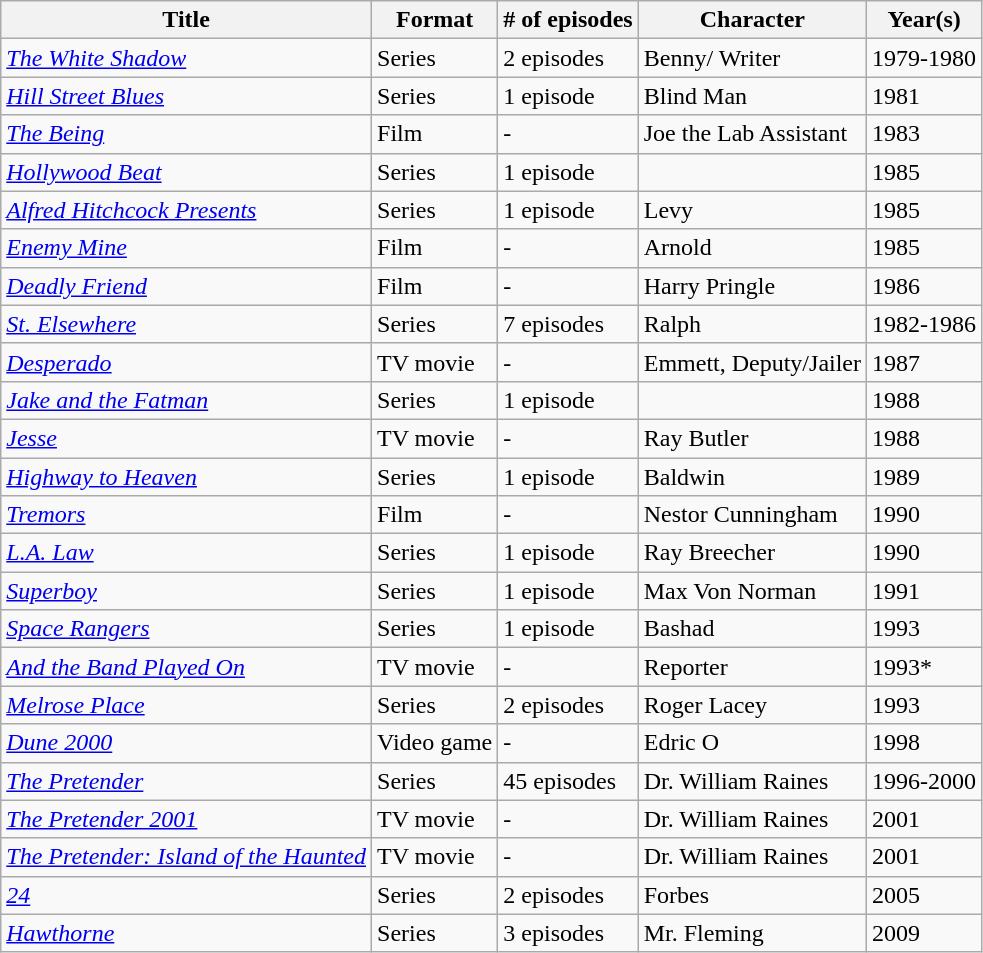<table class="wikitable">
<tr>
<th>Title</th>
<th>Format</th>
<th># of episodes</th>
<th>Character</th>
<th>Year(s)</th>
</tr>
<tr>
<td><em><a href='#'>The White Shadow</a></em></td>
<td>Series</td>
<td>2 episodes</td>
<td>Benny/ Writer</td>
<td>1979-1980</td>
</tr>
<tr>
<td><em><a href='#'>Hill Street Blues</a></em></td>
<td>Series</td>
<td>1 episode</td>
<td>Blind Man</td>
<td>1981</td>
</tr>
<tr>
<td><em><a href='#'>The Being</a></em></td>
<td>Film</td>
<td>-</td>
<td>Joe the Lab Assistant</td>
<td>1983</td>
</tr>
<tr>
<td><em><a href='#'>Hollywood Beat</a></em></td>
<td>Series</td>
<td>1 episode</td>
<td></td>
<td>1985</td>
</tr>
<tr>
<td><em><a href='#'>Alfred Hitchcock Presents</a></em></td>
<td>Series</td>
<td>1 episode</td>
<td>Levy</td>
<td>1985</td>
</tr>
<tr>
<td><em><a href='#'>Enemy Mine</a></em></td>
<td>Film</td>
<td>-</td>
<td>Arnold</td>
<td>1985</td>
</tr>
<tr>
<td><em><a href='#'>Deadly Friend</a></em></td>
<td>Film</td>
<td>-</td>
<td>Harry Pringle</td>
<td>1986</td>
</tr>
<tr>
<td><em><a href='#'>St. Elsewhere</a></em></td>
<td>Series</td>
<td>7 episodes</td>
<td>Ralph</td>
<td>1982-1986</td>
</tr>
<tr>
<td><em><a href='#'>Desperado</a></em></td>
<td>TV movie</td>
<td>-</td>
<td>Emmett, Deputy/Jailer</td>
<td>1987</td>
</tr>
<tr>
<td><em><a href='#'>Jake and the Fatman</a></em></td>
<td>Series</td>
<td>1 episode</td>
<td></td>
<td>1988</td>
</tr>
<tr>
<td><em><a href='#'>Jesse</a></em></td>
<td>TV movie</td>
<td>-</td>
<td>Ray Butler</td>
<td>1988</td>
</tr>
<tr>
<td><em><a href='#'>Highway to Heaven</a></em></td>
<td>Series</td>
<td>1 episode</td>
<td>Baldwin</td>
<td>1989</td>
</tr>
<tr>
<td><em><a href='#'>Tremors</a></em></td>
<td>Film</td>
<td>-</td>
<td>Nestor Cunningham</td>
<td>1990</td>
</tr>
<tr>
<td><em><a href='#'>L.A. Law</a></em></td>
<td>Series</td>
<td>1 episode</td>
<td>Ray Breecher</td>
<td>1990</td>
</tr>
<tr>
<td><em><a href='#'>Superboy</a></em></td>
<td>Series</td>
<td>1 episode</td>
<td>Max Von Norman</td>
<td>1991</td>
</tr>
<tr>
<td><em><a href='#'>Space Rangers</a></em></td>
<td>Series</td>
<td>1 episode</td>
<td>Bashad</td>
<td>1993</td>
</tr>
<tr>
<td><em><a href='#'>And the Band Played On</a></em></td>
<td>TV movie</td>
<td>-</td>
<td>Reporter</td>
<td>1993*</td>
</tr>
<tr>
<td><em><a href='#'>Melrose Place</a></em></td>
<td>Series</td>
<td>2 episodes</td>
<td>Roger Lacey</td>
<td>1993</td>
</tr>
<tr>
<td><em><a href='#'>Dune 2000</a></em></td>
<td>Video game</td>
<td>-</td>
<td>Edric O</td>
<td>1998</td>
</tr>
<tr>
<td><em><a href='#'>The Pretender</a></em></td>
<td>Series</td>
<td>45 episodes</td>
<td>Dr. William Raines</td>
<td>1996-2000</td>
</tr>
<tr>
<td><em><a href='#'>The Pretender 2001</a></em></td>
<td>TV movie</td>
<td>-</td>
<td>Dr. William Raines</td>
<td>2001</td>
</tr>
<tr>
<td><em><a href='#'>The Pretender: Island of the Haunted</a></em></td>
<td>TV movie</td>
<td>-</td>
<td>Dr. William Raines</td>
<td>2001</td>
</tr>
<tr>
<td><em><a href='#'>24</a></em></td>
<td>Series</td>
<td>2 episodes</td>
<td>Forbes</td>
<td>2005</td>
</tr>
<tr>
<td><em><a href='#'>Hawthorne</a></em></td>
<td>Series</td>
<td>3 episodes</td>
<td>Mr. Fleming</td>
<td>2009</td>
</tr>
</table>
